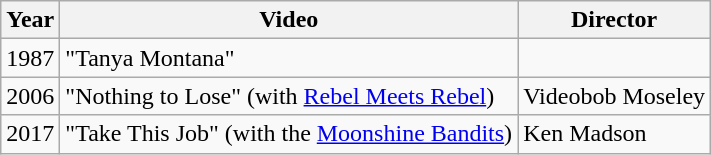<table class="wikitable">
<tr>
<th>Year</th>
<th>Video</th>
<th>Director</th>
</tr>
<tr>
<td>1987</td>
<td>"Tanya Montana"</td>
<td></td>
</tr>
<tr>
<td>2006</td>
<td>"Nothing to Lose" (with <a href='#'>Rebel Meets Rebel</a>)</td>
<td>Videobob Moseley</td>
</tr>
<tr>
<td>2017</td>
<td>"Take This Job" (with the <a href='#'>Moonshine Bandits</a>)</td>
<td>Ken Madson</td>
</tr>
</table>
